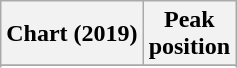<table class="wikitable sortable plainrowheaders" style="text-align:center">
<tr>
<th scope="col">Chart (2019)</th>
<th scope="col">Peak<br>position</th>
</tr>
<tr>
</tr>
<tr>
</tr>
</table>
